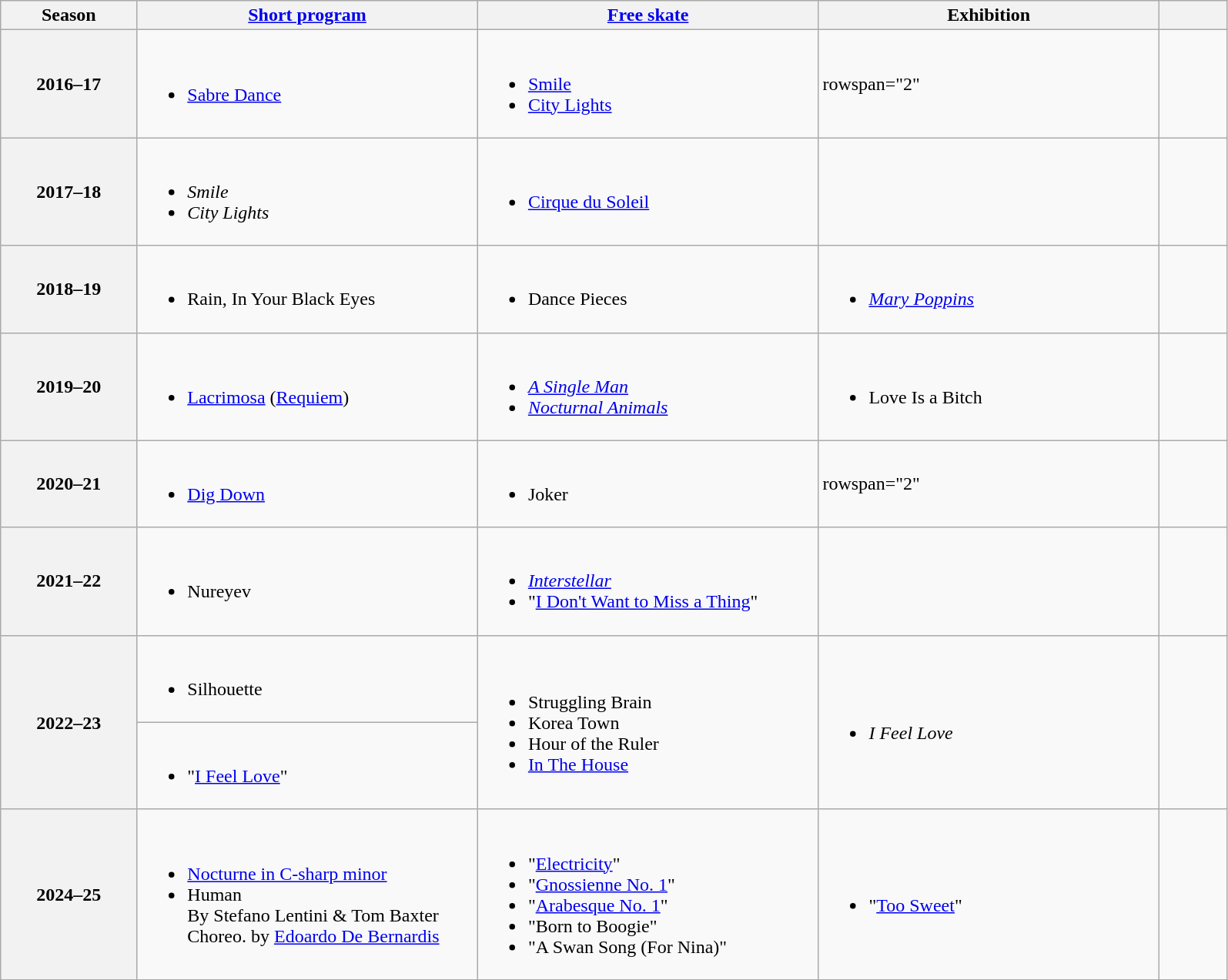<table class="wikitable unsortable" style="text-align:left">
<tr>
<th scope="col" style="text-align:center; width:10%">Season</th>
<th scope="col" style="text-align:center; width:25%"><a href='#'>Short program</a></th>
<th scope="col" style="text-align:center; width:25%"><a href='#'>Free skate</a></th>
<th scope="col" style="text-align:center; width:25%">Exhibition</th>
<th scope="col" style="text-align:center; width:5%"></th>
</tr>
<tr>
<th scope="row">2016–17</th>
<td><br><ul><li><a href='#'>Sabre Dance</a> <br></li></ul></td>
<td><br><ul><li><a href='#'>Smile</a><br></li><li><a href='#'>City Lights</a><br></li></ul></td>
<td>rowspan="2" </td>
<td></td>
</tr>
<tr>
<th scope="row">2017–18</th>
<td><br><ul><li><em>Smile</em></li><li><em>City Lights</em></li></ul></td>
<td><br><ul><li><a href='#'>Cirque du Soleil</a><br></li></ul></td>
<td></td>
</tr>
<tr>
<th scope="row">2018–19</th>
<td><br><ul><li>Rain, In Your Black Eyes<br></li></ul></td>
<td><br><ul><li>Dance Pieces<br></li></ul></td>
<td><br><ul><li><em><a href='#'>Mary Poppins</a></em><br></li></ul></td>
<td></td>
</tr>
<tr>
<th scope="row">2019–20</th>
<td><br><ul><li><a href='#'>Lacrimosa</a> (<a href='#'>Requiem</a>)<br></li></ul></td>
<td><br><ul><li><em><a href='#'>A Single Man</a></em><br></li><li><em><a href='#'>Nocturnal Animals</a></em><br></li></ul></td>
<td><br><ul><li>Love Is a Bitch <br></li></ul></td>
<td></td>
</tr>
<tr>
<th scope="row">2020–21</th>
<td><br><ul><li><a href='#'>Dig Down</a><br></li></ul></td>
<td><br><ul><li>Joker<br></li></ul></td>
<td>rowspan="2" </td>
<td></td>
</tr>
<tr>
<th scope="row">2021–22</th>
<td><br><ul><li>Nureyev<br></li></ul></td>
<td><br><ul><li><em><a href='#'>Interstellar</a></em><br></li><li>"<a href='#'>I Don't Want to Miss a Thing</a>"<br></li></ul></td>
<td></td>
</tr>
<tr>
<th rowspan="2" scope="row">2022–23</th>
<td><br><ul><li>Silhouette<br></li></ul></td>
<td rowspan="2"><br><ul><li>Struggling Brain<br></li><li>Korea Town<br></li><li>Hour of the Ruler<br></li><li><a href='#'>In The House</a><br></li></ul></td>
<td rowspan="2"><br><ul><li><em>I Feel Love</em></li></ul></td>
<td rowspan="2"></td>
</tr>
<tr>
<td><br><ul><li>"<a href='#'>I Feel Love</a>"<br></li></ul></td>
</tr>
<tr>
<th scope="row">2024–25</th>
<td><br><ul><li><a href='#'>Nocturne in C-sharp minor</a><br></li><li>Human<br>By Stefano Lentini & Tom Baxter <br>Choreo. by <a href='#'>Edoardo De Bernardis </a></li></ul></td>
<td><br><ul><li>"<a href='#'>Electricity</a>"<br></li><li>"<a href='#'>Gnossienne No. 1</a>"<br></li><li>"<a href='#'>Arabesque No. 1</a>"<br></li><li>"Born to Boogie"<br></li><li>"A Swan Song (For Nina)"<br></li></ul></td>
<td><br><ul><li>"<a href='#'>Too Sweet</a>"<br></li></ul></td>
<td></td>
</tr>
</table>
